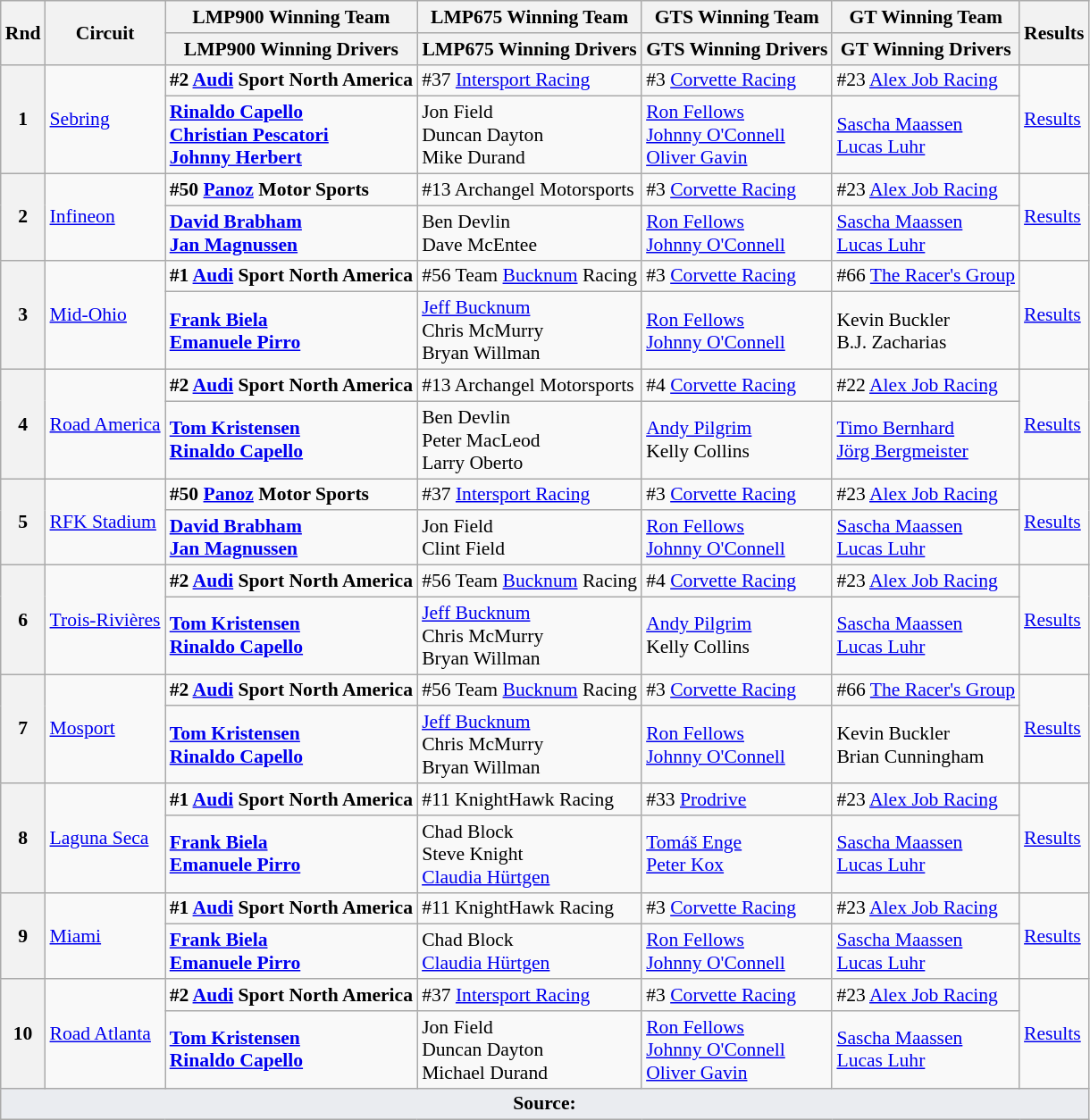<table class="wikitable" style="font-size: 90%;">
<tr>
<th rowspan=2>Rnd</th>
<th rowspan=2>Circuit</th>
<th>LMP900 Winning Team</th>
<th>LMP675 Winning Team</th>
<th>GTS Winning Team</th>
<th>GT Winning Team</th>
<th rowspan=2>Results</th>
</tr>
<tr>
<th>LMP900 Winning Drivers</th>
<th>LMP675 Winning Drivers</th>
<th>GTS Winning Drivers</th>
<th>GT Winning Drivers</th>
</tr>
<tr>
<th rowspan=2>1</th>
<td rowspan=2><a href='#'>Sebring</a></td>
<td><strong> #2 <a href='#'>Audi</a> Sport North America</strong></td>
<td> #37 <a href='#'>Intersport Racing</a></td>
<td> #3 <a href='#'>Corvette Racing</a></td>
<td> #23 <a href='#'>Alex Job Racing</a></td>
<td rowspan=2><a href='#'>Results</a></td>
</tr>
<tr>
<td><strong> <a href='#'>Rinaldo Capello</a><br> <a href='#'>Christian Pescatori</a><br> <a href='#'>Johnny Herbert</a></strong></td>
<td> Jon Field<br> Duncan Dayton<br> Mike Durand</td>
<td> <a href='#'>Ron Fellows</a><br> <a href='#'>Johnny O'Connell</a><br> <a href='#'>Oliver Gavin</a></td>
<td> <a href='#'>Sascha Maassen</a><br> <a href='#'>Lucas Luhr</a></td>
</tr>
<tr>
<th rowspan=2>2</th>
<td rowspan=2><a href='#'>Infineon</a></td>
<td><strong> #50 <a href='#'>Panoz</a> Motor Sports</strong></td>
<td> #13 Archangel Motorsports</td>
<td> #3 <a href='#'>Corvette Racing</a></td>
<td> #23 <a href='#'>Alex Job Racing</a></td>
<td rowspan=2><a href='#'>Results</a></td>
</tr>
<tr>
<td><strong> <a href='#'>David Brabham</a><br> <a href='#'>Jan Magnussen</a></strong></td>
<td> Ben Devlin<br> Dave McEntee</td>
<td> <a href='#'>Ron Fellows</a><br> <a href='#'>Johnny O'Connell</a></td>
<td> <a href='#'>Sascha Maassen</a><br> <a href='#'>Lucas Luhr</a></td>
</tr>
<tr>
<th rowspan=2>3</th>
<td rowspan=2><a href='#'>Mid-Ohio</a></td>
<td><strong> #1 <a href='#'>Audi</a> Sport North America</strong></td>
<td> #56 Team <a href='#'>Bucknum</a> Racing</td>
<td> #3 <a href='#'>Corvette Racing</a></td>
<td> #66 <a href='#'>The Racer's Group</a></td>
<td rowspan=2><a href='#'>Results</a></td>
</tr>
<tr>
<td><strong> <a href='#'>Frank Biela</a><br> <a href='#'>Emanuele Pirro</a></strong></td>
<td> <a href='#'>Jeff Bucknum</a><br> Chris McMurry<br> Bryan Willman</td>
<td> <a href='#'>Ron Fellows</a><br> <a href='#'>Johnny O'Connell</a></td>
<td> Kevin Buckler<br> B.J. Zacharias</td>
</tr>
<tr>
<th rowspan=2>4</th>
<td rowspan=2><a href='#'>Road America</a></td>
<td><strong> #2 <a href='#'>Audi</a> Sport North America</strong></td>
<td> #13 Archangel Motorsports</td>
<td> #4 <a href='#'>Corvette Racing</a></td>
<td> #22 <a href='#'>Alex Job Racing</a></td>
<td rowspan=2><a href='#'>Results</a></td>
</tr>
<tr>
<td><strong> <a href='#'>Tom Kristensen</a><br> <a href='#'>Rinaldo Capello</a></strong></td>
<td> Ben Devlin<br> Peter MacLeod<br> Larry Oberto</td>
<td> <a href='#'>Andy Pilgrim</a><br> Kelly Collins</td>
<td> <a href='#'>Timo Bernhard</a><br> <a href='#'>Jörg Bergmeister</a></td>
</tr>
<tr>
<th rowspan=2>5</th>
<td rowspan=2><a href='#'>RFK Stadium</a></td>
<td><strong> #50 <a href='#'>Panoz</a> Motor Sports</strong></td>
<td> #37 <a href='#'>Intersport Racing</a></td>
<td> #3 <a href='#'>Corvette Racing</a></td>
<td> #23 <a href='#'>Alex Job Racing</a></td>
<td rowspan=2><a href='#'>Results</a></td>
</tr>
<tr>
<td><strong> <a href='#'>David Brabham</a><br> <a href='#'>Jan Magnussen</a></strong></td>
<td> Jon Field<br> Clint Field</td>
<td> <a href='#'>Ron Fellows</a><br> <a href='#'>Johnny O'Connell</a></td>
<td> <a href='#'>Sascha Maassen</a><br> <a href='#'>Lucas Luhr</a></td>
</tr>
<tr>
<th rowspan=2>6</th>
<td rowspan=2><a href='#'>Trois-Rivières</a></td>
<td><strong> #2 <a href='#'>Audi</a> Sport North America</strong></td>
<td> #56 Team <a href='#'>Bucknum</a> Racing</td>
<td> #4 <a href='#'>Corvette Racing</a></td>
<td> #23 <a href='#'>Alex Job Racing</a></td>
<td rowspan=2><a href='#'>Results</a></td>
</tr>
<tr>
<td><strong> <a href='#'>Tom Kristensen</a><br> <a href='#'>Rinaldo Capello</a></strong></td>
<td> <a href='#'>Jeff Bucknum</a><br> Chris McMurry<br> Bryan Willman</td>
<td> <a href='#'>Andy Pilgrim</a><br> Kelly Collins</td>
<td> <a href='#'>Sascha Maassen</a><br> <a href='#'>Lucas Luhr</a></td>
</tr>
<tr>
<th rowspan=2>7</th>
<td rowspan=2><a href='#'>Mosport</a></td>
<td><strong> #2 <a href='#'>Audi</a> Sport North America</strong></td>
<td> #56 Team <a href='#'>Bucknum</a> Racing</td>
<td> #3 <a href='#'>Corvette Racing</a></td>
<td> #66 <a href='#'>The Racer's Group</a></td>
<td rowspan=2><a href='#'>Results</a></td>
</tr>
<tr>
<td><strong> <a href='#'>Tom Kristensen</a><br> <a href='#'>Rinaldo Capello</a></strong></td>
<td> <a href='#'>Jeff Bucknum</a><br> Chris McMurry<br> Bryan Willman</td>
<td> <a href='#'>Ron Fellows</a><br> <a href='#'>Johnny O'Connell</a></td>
<td> Kevin Buckler<br> Brian Cunningham</td>
</tr>
<tr>
<th rowspan=2>8</th>
<td rowspan=2><a href='#'>Laguna Seca</a></td>
<td><strong> #1 <a href='#'>Audi</a> Sport North America</strong></td>
<td> #11 KnightHawk Racing</td>
<td> #33 <a href='#'>Prodrive</a></td>
<td> #23 <a href='#'>Alex Job Racing</a></td>
<td rowspan=2><a href='#'>Results</a></td>
</tr>
<tr>
<td><strong> <a href='#'>Frank Biela</a><br> <a href='#'>Emanuele Pirro</a></strong></td>
<td> Chad Block<br> Steve Knight<br> <a href='#'>Claudia Hürtgen</a></td>
<td> <a href='#'>Tomáš Enge</a><br> <a href='#'>Peter Kox</a></td>
<td> <a href='#'>Sascha Maassen</a><br> <a href='#'>Lucas Luhr</a></td>
</tr>
<tr>
<th rowspan=2>9</th>
<td rowspan=2><a href='#'>Miami</a></td>
<td><strong> #1 <a href='#'>Audi</a> Sport North America</strong></td>
<td> #11 KnightHawk Racing</td>
<td> #3 <a href='#'>Corvette Racing</a></td>
<td> #23 <a href='#'>Alex Job Racing</a></td>
<td rowspan=2><a href='#'>Results</a></td>
</tr>
<tr>
<td><strong> <a href='#'>Frank Biela</a><br> <a href='#'>Emanuele Pirro</a></strong></td>
<td> Chad Block<br> <a href='#'>Claudia Hürtgen</a></td>
<td> <a href='#'>Ron Fellows</a><br> <a href='#'>Johnny O'Connell</a></td>
<td> <a href='#'>Sascha Maassen</a><br> <a href='#'>Lucas Luhr</a></td>
</tr>
<tr>
<th rowspan=2>10</th>
<td rowspan=2><a href='#'>Road Atlanta</a></td>
<td><strong> #2 <a href='#'>Audi</a> Sport North America</strong></td>
<td> #37 <a href='#'>Intersport Racing</a></td>
<td> #3 <a href='#'>Corvette Racing</a></td>
<td> #23 <a href='#'>Alex Job Racing</a></td>
<td rowspan=2><a href='#'>Results</a></td>
</tr>
<tr>
<td><strong> <a href='#'>Tom Kristensen</a><br> <a href='#'>Rinaldo Capello</a></strong></td>
<td> Jon Field<br> Duncan Dayton<br> Michael Durand</td>
<td> <a href='#'>Ron Fellows</a><br> <a href='#'>Johnny O'Connell</a><br> <a href='#'>Oliver Gavin</a></td>
<td> <a href='#'>Sascha Maassen</a><br> <a href='#'>Lucas Luhr</a></td>
</tr>
<tr class="sortbottom">
<td colspan="7" style="background-color:#EAECF0;text-align:center"><strong>Source:</strong></td>
</tr>
</table>
